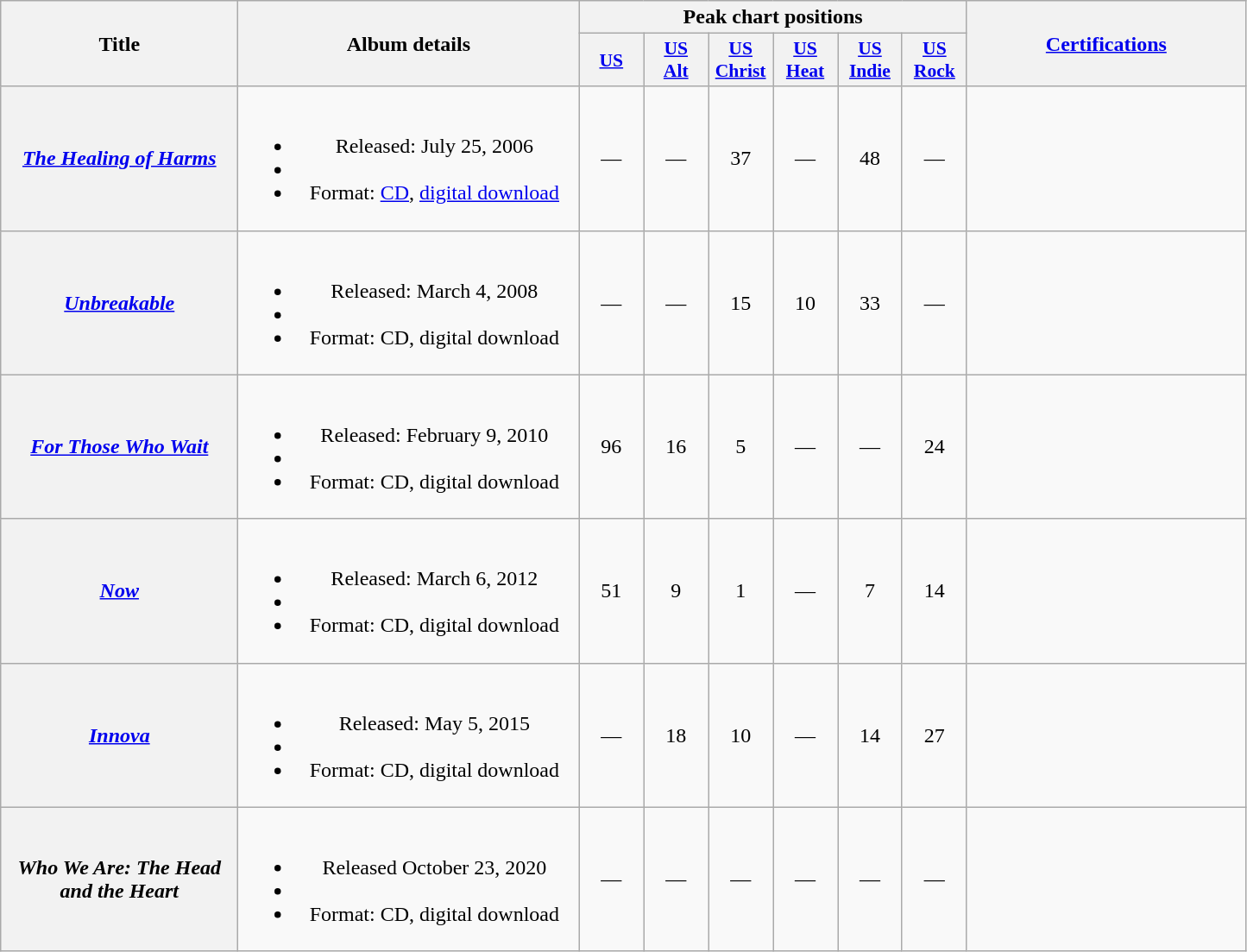<table class="wikitable plainrowheaders" style="text-align:center;">
<tr>
<th scope="col" rowspan="2" style="width:11em;">Title</th>
<th scope="col" rowspan="2" style="width:16em;">Album details</th>
<th scope="col" colspan="6">Peak chart positions</th>
<th scope="col" rowspan="2" style="width:13em;"><a href='#'>Certifications</a></th>
</tr>
<tr>
<th style="width:3em; font-size:90%"><a href='#'>US</a><br></th>
<th style="width:3em; font-size:90%"><a href='#'>US<br>Alt</a><br></th>
<th style="width:3em; font-size:90%"><a href='#'>US<br>Christ</a><br></th>
<th style="width:3em; font-size:90%"><a href='#'>US<br>Heat</a><br></th>
<th style="width:3em; font-size:90%"><a href='#'>US<br>Indie</a><br></th>
<th style="width:3em; font-size:90%"><a href='#'>US<br>Rock</a><br></th>
</tr>
<tr>
<th scope="row"><em><a href='#'>The Healing of Harms</a></em></th>
<td><br><ul><li>Released: July 25, 2006</li><li></li><li>Format: <a href='#'>CD</a>, <a href='#'>digital download</a></li></ul></td>
<td>—</td>
<td>—</td>
<td>37</td>
<td>—</td>
<td>48</td>
<td>—</td>
<td></td>
</tr>
<tr>
<th scope="row"><em><a href='#'>Unbreakable</a></em></th>
<td><br><ul><li>Released: March 4, 2008</li><li></li><li>Format: CD, digital download</li></ul></td>
<td>—</td>
<td>—</td>
<td>15</td>
<td>10</td>
<td>33</td>
<td>—</td>
<td></td>
</tr>
<tr>
<th scope="row"><em><a href='#'>For Those Who Wait</a></em></th>
<td><br><ul><li>Released: February 9, 2010</li><li></li><li>Format: CD, digital download</li></ul></td>
<td>96</td>
<td>16</td>
<td>5</td>
<td>—</td>
<td>—</td>
<td>24</td>
<td></td>
</tr>
<tr>
<th scope="row"><em><a href='#'>Now</a></em></th>
<td><br><ul><li>Released: March 6, 2012</li><li></li><li>Format: CD, digital download</li></ul></td>
<td>51</td>
<td>9</td>
<td>1</td>
<td>—</td>
<td>7</td>
<td>14</td>
<td></td>
</tr>
<tr>
<th scope="row"><em><a href='#'>Innova</a></em></th>
<td><br><ul><li>Released: May 5, 2015</li><li></li><li>Format: CD, digital download</li></ul></td>
<td>—</td>
<td>18</td>
<td>10</td>
<td>—</td>
<td>14</td>
<td>27</td>
<td></td>
</tr>
<tr>
<th scope="row"><em>Who We Are: The Head and the Heart</em></th>
<td><br><ul><li>Released October 23, 2020</li><li></li><li>Format: CD, digital download</li></ul></td>
<td>—</td>
<td>—</td>
<td>—</td>
<td>—</td>
<td>—</td>
<td>—</td>
<td></td>
</tr>
</table>
